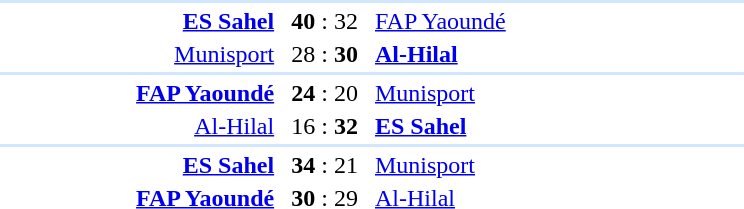<table style="text-align:center" width=500>
<tr>
<th width=30%></th>
<th width=10%></th>
<th width=30%></th>
<th width=10%></th>
</tr>
<tr align="left" bgcolor=#D0E7FF>
<td colspan=4></td>
</tr>
<tr>
<td align="right"><strong><a href='#'>ES Sahel</a></strong> </td>
<td><strong>40</strong> : 32</td>
<td align=left> <a href='#'>FAP Yaoundé</a></td>
</tr>
<tr>
<td align="right"><a href='#'>Munisport</a> </td>
<td>28 : <strong>30</strong></td>
<td align=left> <strong><a href='#'>Al-Hilal</a></strong></td>
</tr>
<tr align="left" bgcolor=#D0E7FF>
<td colspan=4></td>
</tr>
<tr>
<td align="right"><strong><a href='#'>FAP Yaoundé</a></strong> </td>
<td><strong>24</strong> : 20</td>
<td align=left> <a href='#'>Munisport</a></td>
</tr>
<tr>
<td align="right"><a href='#'>Al-Hilal</a> </td>
<td>16 : <strong>32</strong></td>
<td align=left> <strong><a href='#'>ES Sahel</a></strong></td>
</tr>
<tr align="left" bgcolor=#D0E7FF>
<td colspan=4></td>
</tr>
<tr>
<td align="right"><strong><a href='#'>ES Sahel</a></strong> </td>
<td><strong>34</strong> : 21</td>
<td align=left> <a href='#'>Munisport</a></td>
</tr>
<tr>
<td align="right"><strong><a href='#'>FAP Yaoundé</a></strong> </td>
<td><strong>30</strong> : 29</td>
<td align=left> <a href='#'>Al-Hilal</a></td>
</tr>
</table>
